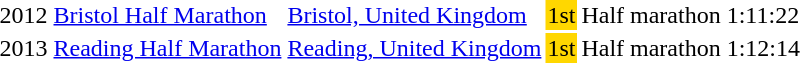<table>
<tr>
<td>2012</td>
<td><a href='#'>Bristol Half Marathon</a></td>
<td><a href='#'>Bristol, United Kingdom</a></td>
<td bgcolor="gold">1st</td>
<td>Half marathon</td>
<td>1:11:22</td>
</tr>
<tr>
<td>2013</td>
<td><a href='#'>Reading Half Marathon</a></td>
<td><a href='#'>Reading, United Kingdom</a></td>
<td bgcolor="gold">1st</td>
<td>Half marathon</td>
<td>1:12:14</td>
</tr>
</table>
